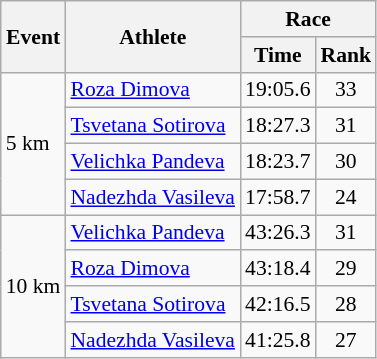<table class="wikitable" border="1" style="font-size:90%">
<tr>
<th rowspan=2>Event</th>
<th rowspan=2>Athlete</th>
<th colspan=2>Race</th>
</tr>
<tr>
<th>Time</th>
<th>Rank</th>
</tr>
<tr>
<td rowspan=4>5 km</td>
<td><a href='#'>Roza Dimova</a></td>
<td align=center>19:05.6</td>
<td align=center>33</td>
</tr>
<tr>
<td><a href='#'>Tsvetana Sotirova</a></td>
<td align=center>18:27.3</td>
<td align=center>31</td>
</tr>
<tr>
<td><a href='#'>Velichka Pandeva</a></td>
<td align=center>18:23.7</td>
<td align=center>30</td>
</tr>
<tr>
<td><a href='#'>Nadezhda Vasileva</a></td>
<td align=center>17:58.7</td>
<td align=center>24</td>
</tr>
<tr>
<td rowspan=4>10 km</td>
<td><a href='#'>Velichka Pandeva</a></td>
<td align=center>43:26.3</td>
<td align=center>31</td>
</tr>
<tr>
<td><a href='#'>Roza Dimova</a></td>
<td align=center>43:18.4</td>
<td align=center>29</td>
</tr>
<tr>
<td><a href='#'>Tsvetana Sotirova</a></td>
<td align=center>42:16.5</td>
<td align=center>28</td>
</tr>
<tr>
<td><a href='#'>Nadezhda Vasileva</a></td>
<td align=center>41:25.8</td>
<td align=center>27</td>
</tr>
</table>
